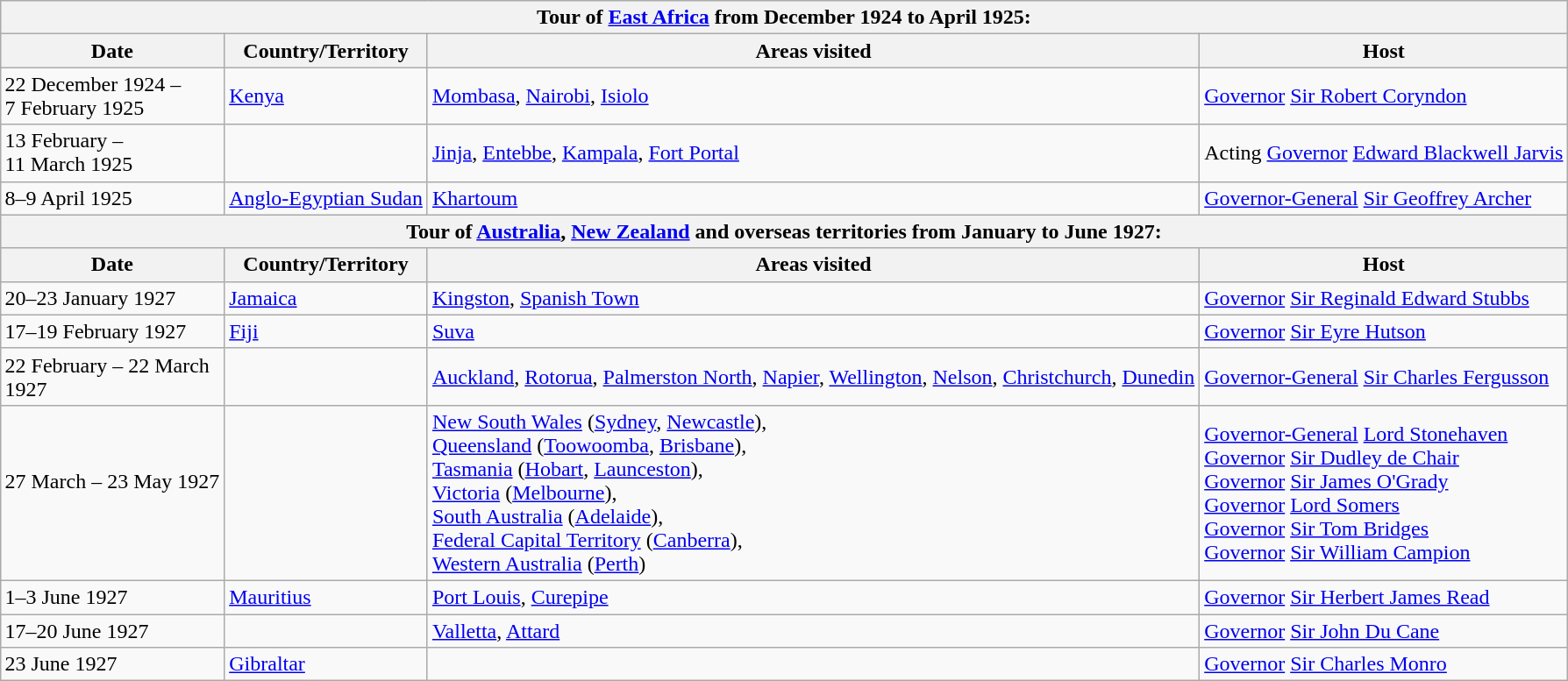<table class="wikitable sortable" border="1" style="margin: 1em auto 1em auto">
<tr>
<th colspan=4>Tour of <a href='#'>East Africa</a> from December 1924 to April 1925:</th>
</tr>
<tr>
<th class="unsortable">Date</th>
<th>Country/Territory</th>
<th>Areas visited</th>
<th class="unsortable">Host</th>
</tr>
<tr>
<td nowrap>22 December 1924 – <br>7 February 1925</td>
<td> <a href='#'>Kenya</a></td>
<td><a href='#'>Mombasa</a>, <a href='#'>Nairobi</a>, <a href='#'>Isiolo</a></td>
<td><a href='#'>Governor</a> <a href='#'>Sir Robert Coryndon</a></td>
</tr>
<tr>
<td nowrap>13 February – <br>11 March 1925</td>
<td></td>
<td><a href='#'>Jinja</a>, <a href='#'>Entebbe</a>, <a href='#'>Kampala</a>, <a href='#'>Fort Portal</a></td>
<td>Acting <a href='#'>Governor</a> <a href='#'>Edward Blackwell Jarvis</a></td>
</tr>
<tr>
<td nowrap>8–9 April 1925</td>
<td> <a href='#'>Anglo-Egyptian Sudan</a></td>
<td><a href='#'>Khartoum</a></td>
<td><a href='#'>Governor-General</a> <a href='#'>Sir Geoffrey Archer</a></td>
</tr>
<tr>
<th colspan=4>Tour of <a href='#'>Australia</a>, <a href='#'>New Zealand</a> and overseas territories from January to June 1927:</th>
</tr>
<tr>
<th class="unsortable">Date</th>
<th>Country/Territory</th>
<th>Areas visited</th>
<th class="unsortable">Host</th>
</tr>
<tr>
<td nowrap>20–23 January 1927</td>
<td> <a href='#'>Jamaica</a></td>
<td><a href='#'>Kingston</a>, <a href='#'>Spanish Town</a></td>
<td><a href='#'>Governor</a> <a href='#'>Sir Reginald Edward Stubbs</a></td>
</tr>
<tr>
<td nowrap>17–19 February 1927</td>
<td> <a href='#'>Fiji</a></td>
<td><a href='#'>Suva</a></td>
<td><a href='#'>Governor</a> <a href='#'>Sir Eyre Hutson</a></td>
</tr>
<tr>
<td nowrap>22 February – 22 March <br>1927<br></td>
<td></td>
<td><a href='#'>Auckland</a>, <a href='#'>Rotorua</a>, <a href='#'>Palmerston North</a>, <a href='#'>Napier</a>, <a href='#'>Wellington</a>, <a href='#'>Nelson</a>, <a href='#'>Christchurch</a>, <a href='#'>Dunedin</a></td>
<td><a href='#'>Governor-General</a> <a href='#'>Sir Charles Fergusson</a></td>
</tr>
<tr>
<td nowrap>27 March – 23 May 1927<br><br></td>
<td></td>
<td><a href='#'>New South Wales</a> (<a href='#'>Sydney</a>, <a href='#'>Newcastle</a>),<br><a href='#'>Queensland</a> (<a href='#'>Toowoomba</a>, <a href='#'>Brisbane</a>),<br><a href='#'>Tasmania</a> (<a href='#'>Hobart</a>, <a href='#'>Launceston</a>), <br><a href='#'>Victoria</a> (<a href='#'>Melbourne</a>), <br><a href='#'>South Australia</a> (<a href='#'>Adelaide</a>), <br><a href='#'>Federal Capital Territory</a> (<a href='#'>Canberra</a>), <br><a href='#'>Western Australia</a> (<a href='#'>Perth</a>)</td>
<td><a href='#'>Governor-General</a> <a href='#'>Lord Stonehaven</a><br><a href='#'>Governor</a> <a href='#'>Sir Dudley de Chair</a><br><a href='#'>Governor</a> <a href='#'>Sir James O'Grady</a><br><a href='#'>Governor</a> <a href='#'>Lord Somers</a><br><a href='#'>Governor</a> <a href='#'>Sir Tom Bridges</a><br><a href='#'>Governor</a> <a href='#'>Sir William Campion</a></td>
</tr>
<tr>
<td nowrap>1–3 June 1927</td>
<td> <a href='#'>Mauritius</a></td>
<td><a href='#'>Port Louis</a>, <a href='#'>Curepipe</a></td>
<td><a href='#'>Governor</a> <a href='#'>Sir Herbert James Read</a></td>
</tr>
<tr>
<td nowrap>17–20 June 1927</td>
<td></td>
<td><a href='#'>Valletta</a>, <a href='#'>Attard</a></td>
<td><a href='#'>Governor</a> <a href='#'>Sir John Du Cane</a></td>
</tr>
<tr>
<td nowrap>23 June 1927</td>
<td> <a href='#'>Gibraltar</a></td>
<td></td>
<td><a href='#'>Governor</a> <a href='#'>Sir Charles Monro</a></td>
</tr>
</table>
